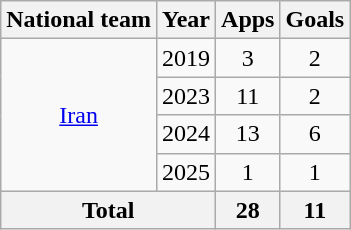<table class=wikitable style=text-align:center>
<tr>
<th>National team</th>
<th>Year</th>
<th>Apps</th>
<th>Goals</th>
</tr>
<tr>
<td rowspan="4"><a href='#'>Iran</a></td>
<td>2019</td>
<td>3</td>
<td>2</td>
</tr>
<tr>
<td>2023</td>
<td>11</td>
<td>2</td>
</tr>
<tr>
<td>2024</td>
<td>13</td>
<td>6</td>
</tr>
<tr>
<td>2025</td>
<td>1</td>
<td>1</td>
</tr>
<tr>
<th colspan="2">Total</th>
<th>28</th>
<th>11</th>
</tr>
</table>
